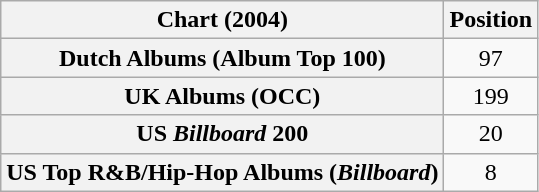<table class="wikitable sortable plainrowheaders" style="text-align:center">
<tr>
<th scope="col">Chart (2004)</th>
<th scope="col">Position</th>
</tr>
<tr>
<th scope="row">Dutch Albums (Album Top 100)</th>
<td>97</td>
</tr>
<tr>
<th scope="row">UK Albums (OCC)</th>
<td>199</td>
</tr>
<tr>
<th scope="row">US <em>Billboard</em> 200</th>
<td>20</td>
</tr>
<tr>
<th scope="row">US Top R&B/Hip-Hop Albums (<em>Billboard</em>)</th>
<td>8</td>
</tr>
</table>
